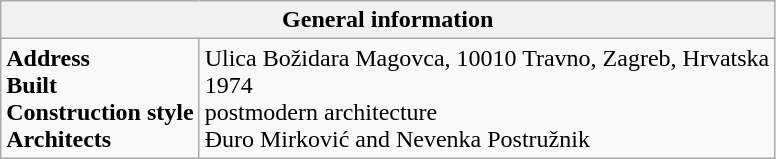<table class="wikitable mw-collapsible mw-collapsed">
<tr>
<th colspan="2">General information</th>
</tr>
<tr>
<td><strong>Address</strong><br><strong>Built</strong><br><strong>Construction style</strong><br><strong>Architects</strong></td>
<td>Ulica Božidara Magovca, 10010 Travno, Zagreb, Hrvatska<br>1974<br>postmodern architecture<br>Đuro Mirković and Nevenka Postružnik</td>
</tr>
</table>
